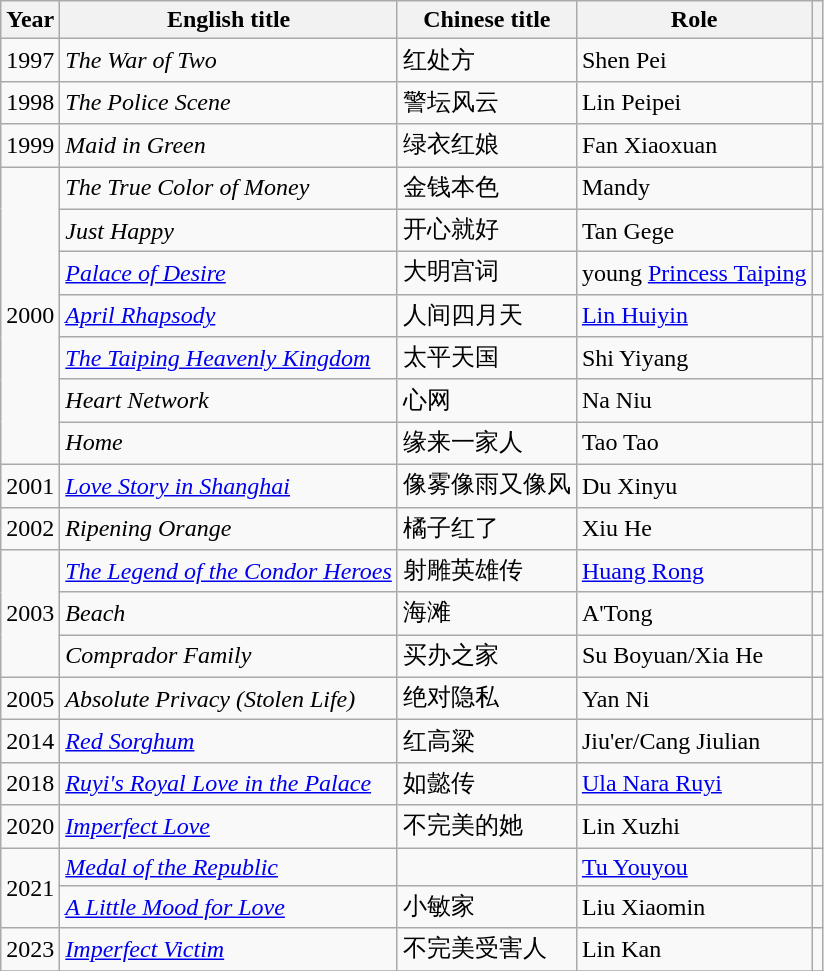<table class="wikitable sortable">
<tr>
<th>Year</th>
<th>English title</th>
<th>Chinese title</th>
<th>Role</th>
<th class="unsortable"></th>
</tr>
<tr>
<td>1997</td>
<td><em>The War of Two</em></td>
<td>红处方</td>
<td>Shen Pei</td>
<td></td>
</tr>
<tr>
<td>1998</td>
<td><em>The Police Scene </em></td>
<td>警坛风云</td>
<td>Lin Peipei</td>
<td></td>
</tr>
<tr>
<td>1999</td>
<td><em>Maid in Green</em></td>
<td>绿衣红娘</td>
<td>Fan Xiaoxuan</td>
<td></td>
</tr>
<tr>
<td rowspan=7>2000</td>
<td><em>The True Color of Money</em></td>
<td>金钱本色</td>
<td>Mandy</td>
<td></td>
</tr>
<tr>
<td><em>Just Happy</em></td>
<td>开心就好</td>
<td>Tan Gege</td>
<td></td>
</tr>
<tr>
<td><em><a href='#'>Palace of Desire</a></em></td>
<td>大明宫词</td>
<td>young <a href='#'>Princess Taiping</a></td>
<td></td>
</tr>
<tr>
<td><em><a href='#'>April Rhapsody</a></em></td>
<td>人间四月天</td>
<td><a href='#'>Lin Huiyin</a></td>
<td></td>
</tr>
<tr>
<td><em><a href='#'>The Taiping Heavenly Kingdom</a></em></td>
<td>太平天国</td>
<td>Shi Yiyang</td>
<td></td>
</tr>
<tr>
<td><em>Heart Network </em></td>
<td>心网</td>
<td>Na Niu</td>
<td></td>
</tr>
<tr>
<td><em>Home</em></td>
<td>缘来一家人</td>
<td>Tao Tao</td>
<td></td>
</tr>
<tr>
<td>2001</td>
<td><em><a href='#'>Love Story in Shanghai</a></em></td>
<td>像雾像雨又像风</td>
<td>Du Xinyu</td>
<td></td>
</tr>
<tr>
<td>2002</td>
<td><em>Ripening Orange</em></td>
<td>橘子红了</td>
<td>Xiu He</td>
<td></td>
</tr>
<tr>
<td rowspan=3>2003</td>
<td><em><a href='#'>The Legend of the Condor Heroes</a></em></td>
<td>射雕英雄传</td>
<td><a href='#'>Huang Rong</a></td>
<td></td>
</tr>
<tr>
<td><em>Beach</em></td>
<td>海滩</td>
<td>A'Tong</td>
<td></td>
</tr>
<tr>
<td><em>Comprador Family</em></td>
<td>买办之家</td>
<td>Su Boyuan/Xia He</td>
<td></td>
</tr>
<tr>
<td>2005</td>
<td><em>Absolute Privacy (Stolen Life)</em></td>
<td>绝对隐私</td>
<td>Yan Ni</td>
<td></td>
</tr>
<tr>
<td>2014</td>
<td><em><a href='#'>Red Sorghum</a></em></td>
<td>红高粱</td>
<td>Jiu'er/Cang Jiulian</td>
<td></td>
</tr>
<tr>
<td>2018</td>
<td><em><a href='#'>Ruyi's Royal Love in the Palace</a></em></td>
<td>如懿传</td>
<td><a href='#'>Ula Nara Ruyi</a></td>
<td></td>
</tr>
<tr>
<td>2020</td>
<td><em><a href='#'>Imperfect Love</a></em></td>
<td>不完美的她</td>
<td>Lin Xuzhi</td>
<td></td>
</tr>
<tr>
<td rowspan=2>2021</td>
<td><em><a href='#'>Medal of the Republic</a></em></td>
<td></td>
<td><a href='#'>Tu Youyou</a></td>
<td></td>
</tr>
<tr>
<td><em><a href='#'>A Little Mood for Love</a></em></td>
<td>小敏家</td>
<td>Liu Xiaomin</td>
<td></td>
</tr>
<tr>
<td>2023</td>
<td><em><a href='#'>Imperfect Victim</a></em></td>
<td>不完美受害人</td>
<td>Lin Kan</td>
<td></td>
</tr>
<tr>
</tr>
</table>
